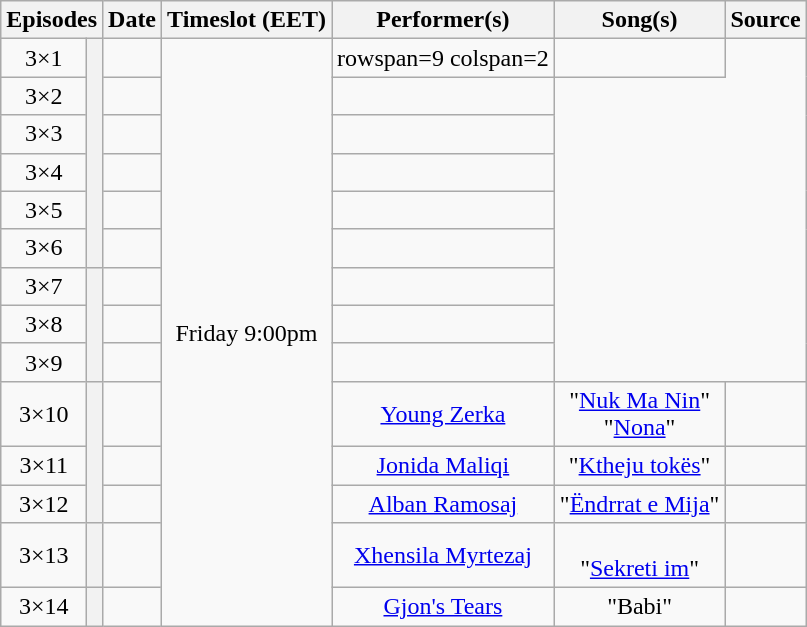<table class="wikitable sortable plainrowheaders" style="text-align:center">
<tr>
<th scope="col" colspan=2>Episodes</th>
<th scope="col">Date</th>
<th scope="col">Timeslot (EET)</th>
<th scope="col">Performer(s)</th>
<th scope="col">Song(s)</th>
<th scope="col">Source</th>
</tr>
<tr>
<td>3×1</td>
<th rowspan=6></th>
<td></td>
<td rowspan=14>Friday 9:00pm</td>
<td>rowspan=9 colspan=2 </td>
<td></td>
</tr>
<tr>
<td>3×2</td>
<td></td>
<td></td>
</tr>
<tr>
<td>3×3</td>
<td></td>
<td></td>
</tr>
<tr>
<td>3×4</td>
<td></td>
<td></td>
</tr>
<tr>
<td>3×5</td>
<td></td>
<td></td>
</tr>
<tr>
<td>3×6</td>
<td></td>
<td></td>
</tr>
<tr>
<td>3×7</td>
<th rowspan=3></th>
<td></td>
<td></td>
</tr>
<tr>
<td>3×8</td>
<td></td>
<td></td>
</tr>
<tr>
<td>3×9</td>
<td></td>
<td></td>
</tr>
<tr>
<td>3×10<br></td>
<th rowspan=3></th>
<td></td>
<td><a href='#'>Young Zerka</a></td>
<td>"<a href='#'>Nuk Ma Nin</a>"<br>"<a href='#'>Nona</a>"</td>
<td></td>
</tr>
<tr>
<td>3×11<br></td>
<td></td>
<td><a href='#'>Jonida Maliqi</a></td>
<td>"<a href='#'>Ktheju tokës</a>"</td>
<td></td>
</tr>
<tr>
<td>3×12<br></td>
<td></td>
<td><a href='#'>Alban Ramosaj</a></td>
<td>"<a href='#'>Ëndrrat e Mija</a>"</td>
<td></td>
</tr>
<tr>
<td>3×13<br></td>
<th></th>
<td></td>
<td><a href='#'>Xhensila Myrtezaj</a></td>
<td><br>"<a href='#'>Sekreti im</a>"</td>
<td></td>
</tr>
<tr>
<td>3×14<br></td>
<th></th>
<td></td>
<td><a href='#'>Gjon's Tears</a></td>
<td>"Babi"</td>
<td></td>
</tr>
</table>
